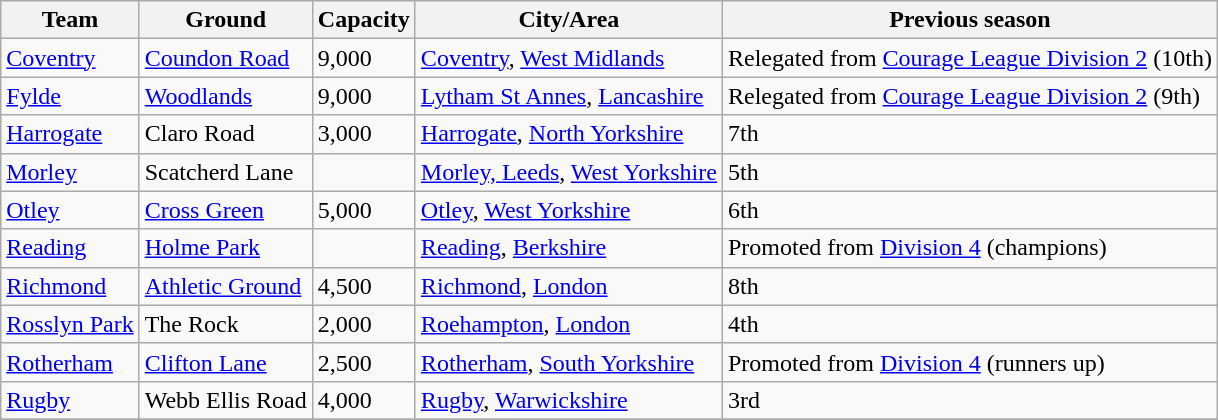<table class="wikitable sortable">
<tr>
<th>Team</th>
<th>Ground</th>
<th>Capacity</th>
<th>City/Area</th>
<th>Previous season</th>
</tr>
<tr>
<td><a href='#'>Coventry</a></td>
<td><a href='#'>Coundon Road</a></td>
<td>9,000</td>
<td><a href='#'>Coventry</a>, <a href='#'>West Midlands</a></td>
<td>Relegated from <a href='#'>Courage League Division 2</a> (10th)</td>
</tr>
<tr>
<td><a href='#'>Fylde</a></td>
<td><a href='#'>Woodlands</a></td>
<td>9,000</td>
<td><a href='#'>Lytham St Annes</a>, <a href='#'>Lancashire</a></td>
<td>Relegated from <a href='#'>Courage League Division 2</a> (9th)</td>
</tr>
<tr>
<td><a href='#'>Harrogate</a></td>
<td>Claro Road</td>
<td>3,000</td>
<td><a href='#'>Harrogate</a>, <a href='#'>North Yorkshire</a></td>
<td>7th</td>
</tr>
<tr>
<td><a href='#'>Morley</a></td>
<td>Scatcherd Lane</td>
<td></td>
<td><a href='#'>Morley, Leeds</a>, <a href='#'>West Yorkshire</a></td>
<td>5th</td>
</tr>
<tr>
<td><a href='#'>Otley</a></td>
<td><a href='#'>Cross Green</a></td>
<td>5,000</td>
<td><a href='#'>Otley</a>, <a href='#'>West Yorkshire</a></td>
<td>6th</td>
</tr>
<tr>
<td><a href='#'>Reading</a></td>
<td><a href='#'>Holme Park</a></td>
<td></td>
<td><a href='#'>Reading</a>, <a href='#'>Berkshire</a></td>
<td>Promoted from <a href='#'>Division 4</a> (champions)</td>
</tr>
<tr>
<td><a href='#'>Richmond</a></td>
<td><a href='#'>Athletic Ground</a></td>
<td>4,500</td>
<td><a href='#'>Richmond</a>, <a href='#'>London</a></td>
<td>8th</td>
</tr>
<tr>
<td><a href='#'>Rosslyn Park</a></td>
<td>The Rock</td>
<td>2,000</td>
<td><a href='#'>Roehampton</a>, <a href='#'>London</a></td>
<td>4th</td>
</tr>
<tr>
<td><a href='#'>Rotherham</a></td>
<td><a href='#'>Clifton Lane</a></td>
<td>2,500</td>
<td><a href='#'>Rotherham</a>, <a href='#'>South Yorkshire</a></td>
<td>Promoted from <a href='#'>Division 4</a> (runners up)</td>
</tr>
<tr>
<td><a href='#'>Rugby</a></td>
<td>Webb Ellis Road</td>
<td>4,000</td>
<td><a href='#'>Rugby</a>, <a href='#'>Warwickshire</a></td>
<td>3rd</td>
</tr>
<tr>
</tr>
</table>
